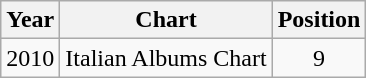<table class="wikitable">
<tr>
<th>Year</th>
<th>Chart</th>
<th>Position</th>
</tr>
<tr>
<td>2010</td>
<td>Italian Albums Chart</td>
<td align="center">9</td>
</tr>
</table>
